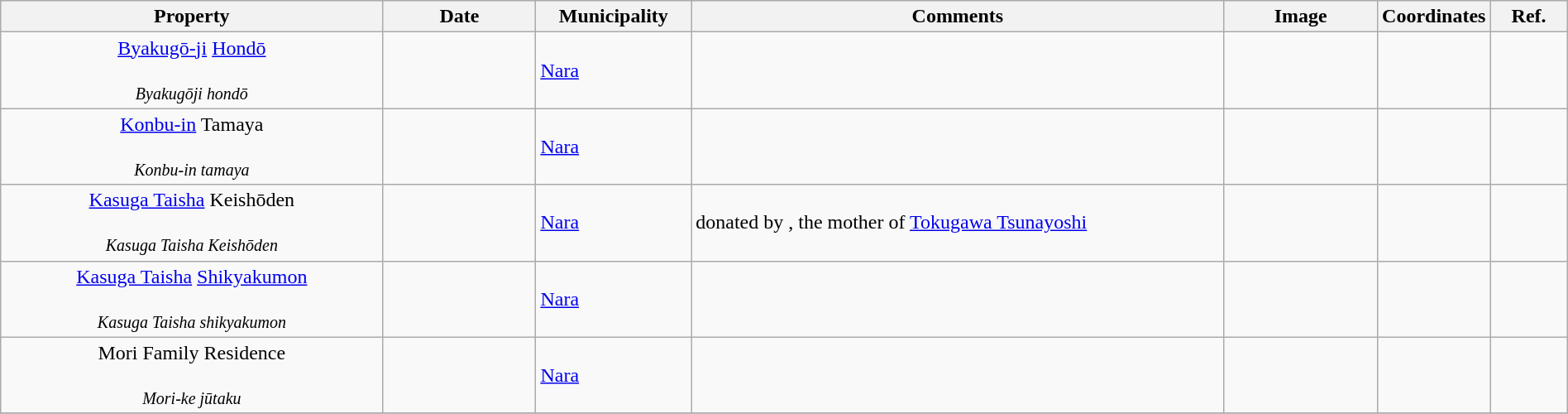<table class="wikitable sortable"  style="width:100%;">
<tr>
<th width="25%" align="left">Property</th>
<th width="10%" align="left" data-sort-type="number">Date</th>
<th width="10%" aligūn="left">Municipality</th>
<th width="35%" align="left" class="unsortable">Comments</th>
<th width="10%" align="left" class="unsortable">Image</th>
<th width="5%" align="left" class="unsortable">Coordinates</th>
<th width="5%" align="left" class="unsortable">Ref.</th>
</tr>
<tr>
<td align="center"><a href='#'>Byakugō-ji</a> <a href='#'>Hondō</a><br><br><small><em>Byakugōji hondō</em></small></td>
<td></td>
<td><a href='#'>Nara</a></td>
<td></td>
<td></td>
<td></td>
<td></td>
</tr>
<tr>
<td align="center"><a href='#'>Konbu-in</a> Tamaya<br><br><small><em>Konbu-in tamaya</em></small></td>
<td></td>
<td><a href='#'>Nara</a></td>
<td></td>
<td></td>
<td></td>
<td></td>
</tr>
<tr>
<td align="center"><a href='#'>Kasuga Taisha</a> Keishōden<br><br><small><em>Kasuga Taisha Keishōden</em></small></td>
<td></td>
<td><a href='#'>Nara</a></td>
<td>donated by , the mother of <a href='#'>Tokugawa Tsunayoshi</a></td>
<td></td>
<td></td>
<td></td>
</tr>
<tr>
<td align="center"><a href='#'>Kasuga Taisha</a> <a href='#'>Shikyakumon</a><br><br><small><em>Kasuga Taisha shikyakumon</em></small></td>
<td></td>
<td><a href='#'>Nara</a></td>
<td></td>
<td></td>
<td></td>
<td></td>
</tr>
<tr>
<td align="center">Mori Family Residence<br><br><small><em>Mori-ke jūtaku</em></small></td>
<td></td>
<td><a href='#'>Nara</a></td>
<td></td>
<td></td>
<td></td>
<td></td>
</tr>
<tr>
</tr>
</table>
